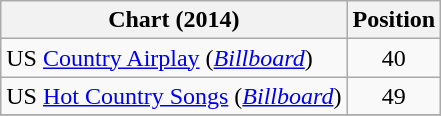<table class="wikitable sortable">
<tr>
<th scope="col">Chart (2014)</th>
<th scope="col">Position</th>
</tr>
<tr>
<td>US <a href='#'>Country Airplay</a> (<em><a href='#'>Billboard</a></em>)</td>
<td align="center">40</td>
</tr>
<tr>
<td>US <a href='#'>Hot Country Songs</a> (<em><a href='#'>Billboard</a></em>)</td>
<td align="center">49</td>
</tr>
<tr>
</tr>
</table>
